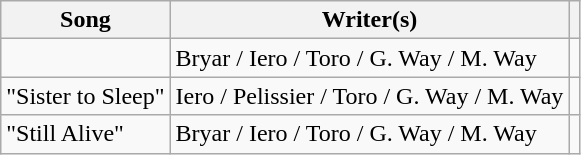<table class="wikitable sortable plainrowheaders">
<tr>
<th scope="col">Song</th>
<th scope="col">Writer(s)</th>
<th scope="col" class="unsortable"></th>
</tr>
<tr>
<td></td>
<td>Bryar / Iero / Toro / G. Way / M. Way</td>
<td align="center"></td>
</tr>
<tr>
<td>"Sister to Sleep"</td>
<td>Iero / Pelissier / Toro / G. Way / M. Way</td>
<td align="center"></td>
</tr>
<tr>
<td>"Still Alive"</td>
<td>Bryar / Iero / Toro / G. Way / M. Way</td>
<td align="center"></td>
</tr>
</table>
